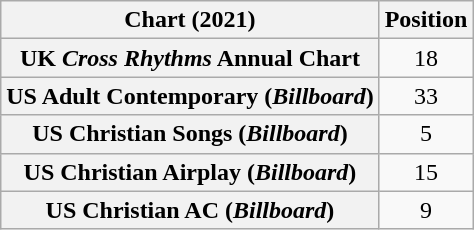<table class="wikitable sortable plainrowheaders" style="text-align:center">
<tr>
<th scope="col">Chart (2021)</th>
<th scope="col">Position</th>
</tr>
<tr>
<th scope="row">UK <em>Cross Rhythms</em> Annual Chart</th>
<td>18</td>
</tr>
<tr>
<th scope="row">US Adult Contemporary (<em>Billboard</em>)</th>
<td>33</td>
</tr>
<tr>
<th scope="row">US Christian Songs (<em>Billboard</em>)</th>
<td>5</td>
</tr>
<tr>
<th scope="row">US Christian Airplay (<em>Billboard</em>)</th>
<td>15</td>
</tr>
<tr>
<th scope="row">US Christian AC (<em>Billboard</em>)</th>
<td>9</td>
</tr>
</table>
